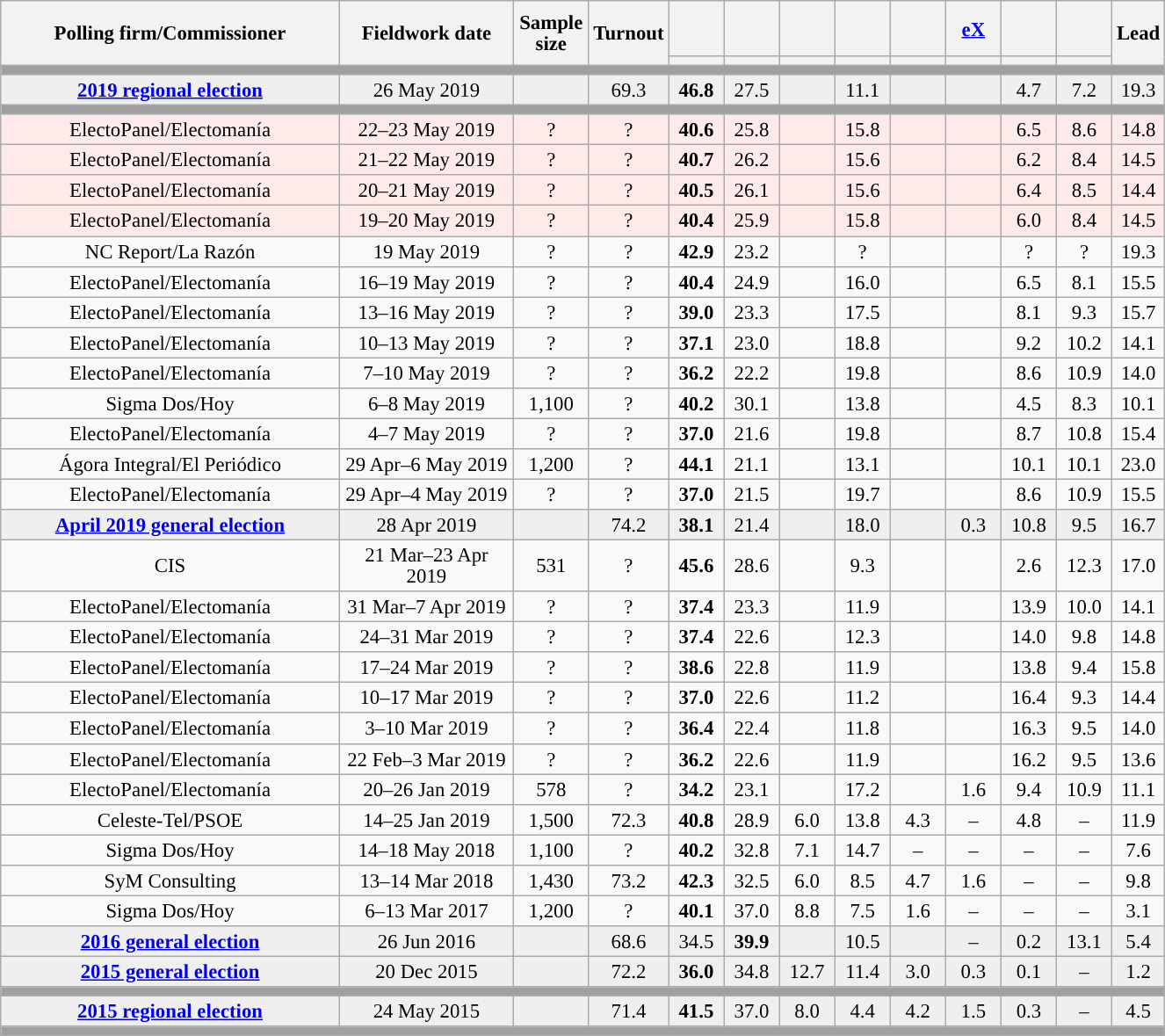<table class="wikitable collapsible collapsed" style="text-align:center; font-size:95%; line-height:16px;">
<tr style="height:42px;">
<th style="width:250px;" rowspan="2">Polling firm/Commissioner</th>
<th style="width:125px;" rowspan="2">Fieldwork date</th>
<th style="width:50px;" rowspan="2">Sample size</th>
<th style="width:45px;" rowspan="2">Turnout</th>
<th style="width:35px;"></th>
<th style="width:35px;"></th>
<th style="width:35px;"></th>
<th style="width:35px;"></th>
<th style="width:35px;"></th>
<th style="width:35px;"><a href='#'>eX</a></th>
<th style="width:35px;"></th>
<th style="width:35px;"></th>
<th style="width:30px;" rowspan="2">Lead</th>
</tr>
<tr>
<th style="color:inherit;background:"></th>
<th style="color:inherit;background:"></th>
<th style="color:inherit;background:"></th>
<th style="color:inherit;background:"></th>
<th style="color:inherit;background:"></th>
<th style="color:inherit;background:"></th>
<th style="color:inherit;background:"></th>
<th style="color:inherit;background:"></th>
</tr>
<tr>
<td colspan="13" style="background:#A0A0A0"></td>
</tr>
<tr style="background:#EFEFEF;">
<td><strong><a href='#'>2019 regional election</a></strong></td>
<td>26 May 2019</td>
<td></td>
<td>69.3</td>
<td><strong>46.8</strong><br></td>
<td>27.5<br></td>
<td></td>
<td>11.1<br></td>
<td></td>
<td></td>
<td>4.7<br></td>
<td>7.2<br></td>
<td style="background:">19.3</td>
</tr>
<tr>
<td colspan="13" style="background:#A0A0A0"></td>
</tr>
<tr style="background:#FFEAEA;">
<td>ElectoPanel/Electomanía</td>
<td>22–23 May 2019</td>
<td>?</td>
<td>?</td>
<td><strong>40.6</strong><br></td>
<td>25.8<br></td>
<td></td>
<td>15.8<br></td>
<td></td>
<td></td>
<td>6.5<br></td>
<td>8.6<br></td>
<td style="background:">14.8</td>
</tr>
<tr style="background:#FFEAEA;">
<td>ElectoPanel/Electomanía</td>
<td>21–22 May 2019</td>
<td>?</td>
<td>?</td>
<td><strong>40.7</strong><br></td>
<td>26.2<br></td>
<td></td>
<td>15.6<br></td>
<td></td>
<td></td>
<td>6.2<br></td>
<td>8.4<br></td>
<td style="background:">14.5</td>
</tr>
<tr style="background:#FFEAEA;">
<td>ElectoPanel/Electomanía</td>
<td>20–21 May 2019</td>
<td>?</td>
<td>?</td>
<td><strong>40.5</strong><br></td>
<td>26.1<br></td>
<td></td>
<td>15.6<br></td>
<td></td>
<td></td>
<td>6.4<br></td>
<td>8.5<br></td>
<td style="background:">14.4</td>
</tr>
<tr style="background:#FFEAEA;">
<td>ElectoPanel/Electomanía</td>
<td>19–20 May 2019</td>
<td>?</td>
<td>?</td>
<td><strong>40.4</strong><br></td>
<td>25.9<br></td>
<td></td>
<td>15.8<br></td>
<td></td>
<td></td>
<td>6.0<br></td>
<td>8.4<br></td>
<td style="background:">14.5</td>
</tr>
<tr>
<td>NC Report/La Razón</td>
<td>19 May 2019</td>
<td>?</td>
<td>?</td>
<td><strong>42.9</strong><br></td>
<td>23.2<br></td>
<td></td>
<td>?<br></td>
<td></td>
<td></td>
<td>?<br></td>
<td>?<br></td>
<td style="background:">19.3</td>
</tr>
<tr>
<td>ElectoPanel/Electomanía</td>
<td>16–19 May 2019</td>
<td>?</td>
<td>?</td>
<td><strong>40.4</strong><br></td>
<td>24.9<br></td>
<td></td>
<td>16.0<br></td>
<td></td>
<td></td>
<td>6.5<br></td>
<td>8.1<br></td>
<td style="background:">15.5</td>
</tr>
<tr>
<td>ElectoPanel/Electomanía</td>
<td>13–16 May 2019</td>
<td>?</td>
<td>?</td>
<td><strong>39.0</strong><br></td>
<td>23.3<br></td>
<td></td>
<td>17.5<br></td>
<td></td>
<td></td>
<td>8.1<br></td>
<td>9.3<br></td>
<td style="background:">15.7</td>
</tr>
<tr>
<td>ElectoPanel/Electomanía</td>
<td>10–13 May 2019</td>
<td>?</td>
<td>?</td>
<td><strong>37.1</strong><br></td>
<td>23.0<br></td>
<td></td>
<td>18.8<br></td>
<td></td>
<td></td>
<td>9.2<br></td>
<td>10.2<br></td>
<td style="background:">14.1</td>
</tr>
<tr>
<td>ElectoPanel/Electomanía</td>
<td>7–10 May 2019</td>
<td>?</td>
<td>?</td>
<td><strong>36.2</strong><br></td>
<td>22.2<br></td>
<td></td>
<td>19.8<br></td>
<td></td>
<td></td>
<td>8.6<br></td>
<td>10.9<br></td>
<td style="background:">14.0</td>
</tr>
<tr>
<td>Sigma Dos/Hoy</td>
<td>6–8 May 2019</td>
<td>1,100</td>
<td>?</td>
<td><strong>40.2</strong><br></td>
<td>30.1<br></td>
<td></td>
<td>13.8<br></td>
<td></td>
<td></td>
<td>4.5<br></td>
<td>8.3<br></td>
<td style="background:">10.1</td>
</tr>
<tr>
<td>ElectoPanel/Electomanía</td>
<td>4–7 May 2019</td>
<td>?</td>
<td>?</td>
<td><strong>37.0</strong><br></td>
<td>21.6<br></td>
<td></td>
<td>19.8<br></td>
<td></td>
<td></td>
<td>8.7<br></td>
<td>10.8<br></td>
<td style="background:">15.4</td>
</tr>
<tr>
<td>Ágora Integral/El Periódico</td>
<td>29 Apr–6 May 2019</td>
<td>1,200</td>
<td>?</td>
<td><strong>44.1</strong><br></td>
<td>21.1<br></td>
<td></td>
<td>13.1<br></td>
<td></td>
<td></td>
<td>10.1<br></td>
<td>10.1<br></td>
<td style="background:">23.0</td>
</tr>
<tr>
<td>ElectoPanel/Electomanía</td>
<td>29 Apr–4 May 2019</td>
<td>?</td>
<td>?</td>
<td><strong>37.0</strong><br></td>
<td>21.5<br></td>
<td></td>
<td>19.7<br></td>
<td></td>
<td></td>
<td>8.6<br></td>
<td>10.9<br></td>
<td style="background:">15.5</td>
</tr>
<tr style="background:#EFEFEF;">
<td><strong><a href='#'>April 2019 general election</a></strong></td>
<td>28 Apr 2019</td>
<td></td>
<td>74.2</td>
<td><strong>38.1</strong><br></td>
<td>21.4<br></td>
<td></td>
<td>18.0<br></td>
<td></td>
<td>0.3<br></td>
<td>10.8<br></td>
<td>9.5<br></td>
<td style="background:">16.7</td>
</tr>
<tr>
<td>CIS</td>
<td>21 Mar–23 Apr 2019</td>
<td>531</td>
<td>?</td>
<td><strong>45.6</strong><br></td>
<td>28.6<br></td>
<td></td>
<td>9.3<br></td>
<td></td>
<td></td>
<td>2.6<br></td>
<td>12.3<br></td>
<td style="background:">17.0</td>
</tr>
<tr>
<td>ElectoPanel/Electomanía</td>
<td>31 Mar–7 Apr 2019</td>
<td>?</td>
<td>?</td>
<td><strong>37.4</strong><br></td>
<td>23.3<br></td>
<td></td>
<td>11.9<br></td>
<td></td>
<td></td>
<td>13.9<br></td>
<td>10.0<br></td>
<td style="background:">14.1</td>
</tr>
<tr>
<td>ElectoPanel/Electomanía</td>
<td>24–31 Mar 2019</td>
<td>?</td>
<td>?</td>
<td><strong>37.4</strong><br></td>
<td>22.6<br></td>
<td></td>
<td>12.3<br></td>
<td></td>
<td></td>
<td>14.0<br></td>
<td>9.8<br></td>
<td style="background:">14.8</td>
</tr>
<tr>
<td>ElectoPanel/Electomanía</td>
<td>17–24 Mar 2019</td>
<td>?</td>
<td>?</td>
<td><strong>38.6</strong><br></td>
<td>22.8<br></td>
<td></td>
<td>11.9<br></td>
<td></td>
<td></td>
<td>13.8<br></td>
<td>9.4<br></td>
<td style="background:">15.8</td>
</tr>
<tr>
<td>ElectoPanel/Electomanía</td>
<td>10–17 Mar 2019</td>
<td>?</td>
<td>?</td>
<td><strong>37.0</strong><br></td>
<td>22.6<br></td>
<td></td>
<td>11.2<br></td>
<td></td>
<td></td>
<td>16.4<br></td>
<td>9.3<br></td>
<td style="background:">14.4</td>
</tr>
<tr>
<td>ElectoPanel/Electomanía</td>
<td>3–10 Mar 2019</td>
<td>?</td>
<td>?</td>
<td><strong>36.4</strong><br></td>
<td>22.4<br></td>
<td></td>
<td>11.8<br></td>
<td></td>
<td></td>
<td>16.3<br></td>
<td>9.5<br></td>
<td style="background:">14.0</td>
</tr>
<tr>
<td>ElectoPanel/Electomanía</td>
<td>22 Feb–3 Mar 2019</td>
<td>?</td>
<td>?</td>
<td><strong>36.2</strong><br></td>
<td>22.6<br></td>
<td></td>
<td>11.9<br></td>
<td></td>
<td></td>
<td>16.2<br></td>
<td>9.5<br></td>
<td style="background:">13.6</td>
</tr>
<tr>
<td>ElectoPanel/Electomanía</td>
<td>20–26 Jan 2019</td>
<td>578</td>
<td>?</td>
<td><strong>34.2</strong><br></td>
<td>23.1<br></td>
<td></td>
<td>17.2<br></td>
<td></td>
<td>1.6<br></td>
<td>9.4<br></td>
<td>10.9<br></td>
<td style="background:">11.1</td>
</tr>
<tr>
<td>Celeste-Tel/PSOE</td>
<td>14–25 Jan 2019</td>
<td>1,500</td>
<td>72.3</td>
<td><strong>40.8</strong><br></td>
<td>28.9<br></td>
<td>6.0<br></td>
<td>13.8<br></td>
<td>4.3<br></td>
<td>–</td>
<td>4.8<br></td>
<td>–</td>
<td style="background:">11.9</td>
</tr>
<tr>
<td>Sigma Dos/Hoy</td>
<td>14–18 May 2018</td>
<td>1,100</td>
<td>?</td>
<td><strong>40.2</strong><br></td>
<td>32.8<br></td>
<td>7.1<br></td>
<td>14.7<br></td>
<td>–</td>
<td>–</td>
<td>–</td>
<td>–</td>
<td style="background:">7.6</td>
</tr>
<tr>
<td>SyM Consulting</td>
<td>13–14 Mar 2018</td>
<td>1,430</td>
<td>73.2</td>
<td><strong>42.3</strong><br></td>
<td>32.5<br></td>
<td>6.0<br></td>
<td>8.5<br></td>
<td>4.7<br></td>
<td>1.6<br></td>
<td>–</td>
<td>–</td>
<td style="background:">9.8</td>
</tr>
<tr>
<td>Sigma Dos/Hoy</td>
<td>6–13 Mar 2017</td>
<td>1,200</td>
<td>?</td>
<td><strong>40.1</strong><br></td>
<td>37.0<br></td>
<td>8.8<br></td>
<td>7.5<br></td>
<td>1.6<br></td>
<td>–</td>
<td>–</td>
<td>–</td>
<td style="background:">3.1</td>
</tr>
<tr style="background:#EFEFEF;">
<td><strong><a href='#'>2016 general election</a></strong></td>
<td>26 Jun 2016</td>
<td></td>
<td>68.6</td>
<td>34.5<br></td>
<td><strong>39.9</strong><br></td>
<td></td>
<td>10.5<br></td>
<td></td>
<td>–</td>
<td>0.2<br></td>
<td>13.1<br></td>
<td style="background:">5.4</td>
</tr>
<tr style="background:#EFEFEF;">
<td><strong><a href='#'>2015 general election</a></strong></td>
<td>20 Dec 2015</td>
<td></td>
<td>72.2</td>
<td><strong>36.0</strong><br></td>
<td>34.8<br></td>
<td>12.7<br></td>
<td>11.4<br></td>
<td>3.0<br></td>
<td>0.3<br></td>
<td>0.1<br></td>
<td>–</td>
<td style="background:">1.2</td>
</tr>
<tr>
<td colspan="13" style="background:#A0A0A0"></td>
</tr>
<tr style="background:#EFEFEF;">
<td><strong><a href='#'>2015 regional election</a></strong></td>
<td>24 May 2015</td>
<td></td>
<td>71.4</td>
<td><strong>41.5</strong><br></td>
<td>37.0<br></td>
<td>8.0<br></td>
<td>4.4<br></td>
<td>4.2<br></td>
<td>1.5<br></td>
<td>0.3<br></td>
<td>–</td>
<td style="background:">4.5</td>
</tr>
<tr>
<td colspan="13" style="background:#A0A0A0"></td>
</tr>
</table>
